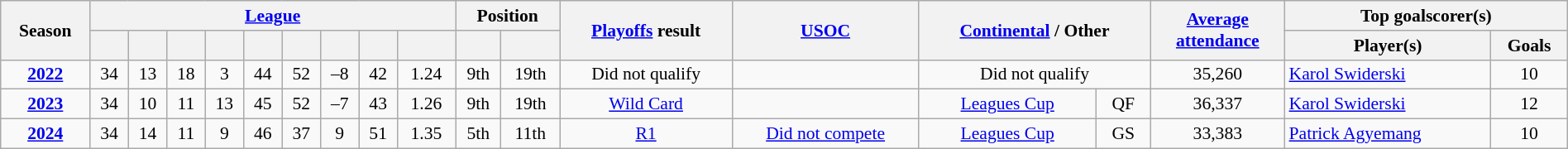<table class="wikitable" width=100% style="font-size:90%; text-align:center;">
<tr style="background:#f0f6ff;">
<th rowspan=2>Season</th>
<th colspan=9><a href='#'>League</a></th>
<th colspan=2>Position</th>
<th rowspan=2><a href='#'>Playoffs</a> result</th>
<th rowspan=2><a href='#'>USOC</a></th>
<th rowspan=2 colspan=2><a href='#'>Continental</a> / Other</th>
<th rowspan=2><a href='#'>Average<br>attendance</a></th>
<th colspan=2>Top goalscorer(s)</th>
</tr>
<tr>
<th></th>
<th></th>
<th></th>
<th></th>
<th></th>
<th></th>
<th></th>
<th></th>
<th><a href='#'></a></th>
<th></th>
<th></th>
<th>Player(s)</th>
<th>Goals</th>
</tr>
<tr>
<td><strong><a href='#'>2022</a></strong></td>
<td>34</td>
<td>13</td>
<td>18</td>
<td>3</td>
<td>44</td>
<td>52</td>
<td>–8</td>
<td>42</td>
<td>1.24</td>
<td>9th</td>
<td>19th</td>
<td>Did not qualify</td>
<td><a href='#'></a></td>
<td colspan=2>Did not qualify</td>
<td>35,260</td>
<td align="left"> <a href='#'>Karol Swiderski</a></td>
<td>10</td>
</tr>
<tr>
<td><strong><a href='#'>2023</a></strong></td>
<td>34</td>
<td>10</td>
<td>11</td>
<td>13</td>
<td>45</td>
<td>52</td>
<td>–7</td>
<td>43</td>
<td>1.26</td>
<td>9th</td>
<td>19th</td>
<td><a href='#'>Wild Card</a></td>
<td><a href='#'></a></td>
<td><a href='#'>Leagues Cup</a></td>
<td>QF</td>
<td>36,337</td>
<td align="left"> <a href='#'>Karol Swiderski</a></td>
<td>12</td>
</tr>
<tr>
<td><strong><a href='#'>2024</a></strong></td>
<td>34</td>
<td>14</td>
<td>11</td>
<td>9</td>
<td>46</td>
<td>37</td>
<td>9</td>
<td>51</td>
<td>1.35</td>
<td>5th</td>
<td>11th</td>
<td><a href='#'>R1</a></td>
<td><a href='#'>Did not compete</a></td>
<td><a href='#'>Leagues Cup</a></td>
<td>GS</td>
<td>33,383</td>
<td align="left"> <a href='#'>Patrick Agyemang</a></td>
<td>10</td>
</tr>
</table>
